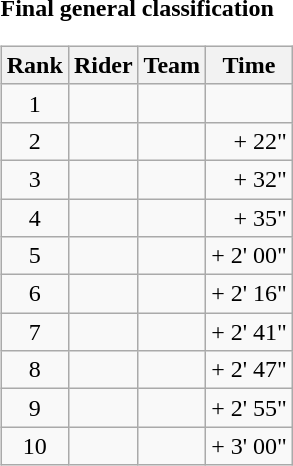<table>
<tr>
<td><strong>Final general classification</strong><br><table class="wikitable">
<tr>
<th scope="col">Rank</th>
<th scope="col">Rider</th>
<th scope="col">Team</th>
<th scope="col">Time</th>
</tr>
<tr>
<td style="text-align:center;">1</td>
<td> </td>
<td></td>
<td style="text-align:right;"></td>
</tr>
<tr>
<td style="text-align:center;">2</td>
<td></td>
<td></td>
<td style="text-align:right;">+ 22"</td>
</tr>
<tr>
<td style="text-align:center;">3</td>
<td></td>
<td></td>
<td style="text-align:right;">+ 32"</td>
</tr>
<tr>
<td style="text-align:center;">4</td>
<td> </td>
<td></td>
<td style="text-align:right;">+ 35"</td>
</tr>
<tr>
<td style="text-align:center;">5</td>
<td></td>
<td></td>
<td style="text-align:right;">+ 2' 00"</td>
</tr>
<tr>
<td style="text-align:center;">6</td>
<td></td>
<td></td>
<td style="text-align:right;">+ 2' 16"</td>
</tr>
<tr>
<td style="text-align:center;">7</td>
<td></td>
<td></td>
<td style="text-align:right;">+ 2' 41"</td>
</tr>
<tr>
<td style="text-align:center;">8</td>
<td></td>
<td></td>
<td style="text-align:right;">+ 2' 47"</td>
</tr>
<tr>
<td style="text-align:center;">9</td>
<td></td>
<td></td>
<td style="text-align:right;">+ 2' 55"</td>
</tr>
<tr>
<td style="text-align:center;">10</td>
<td></td>
<td></td>
<td style="text-align:right;">+ 3' 00"</td>
</tr>
</table>
</td>
</tr>
</table>
